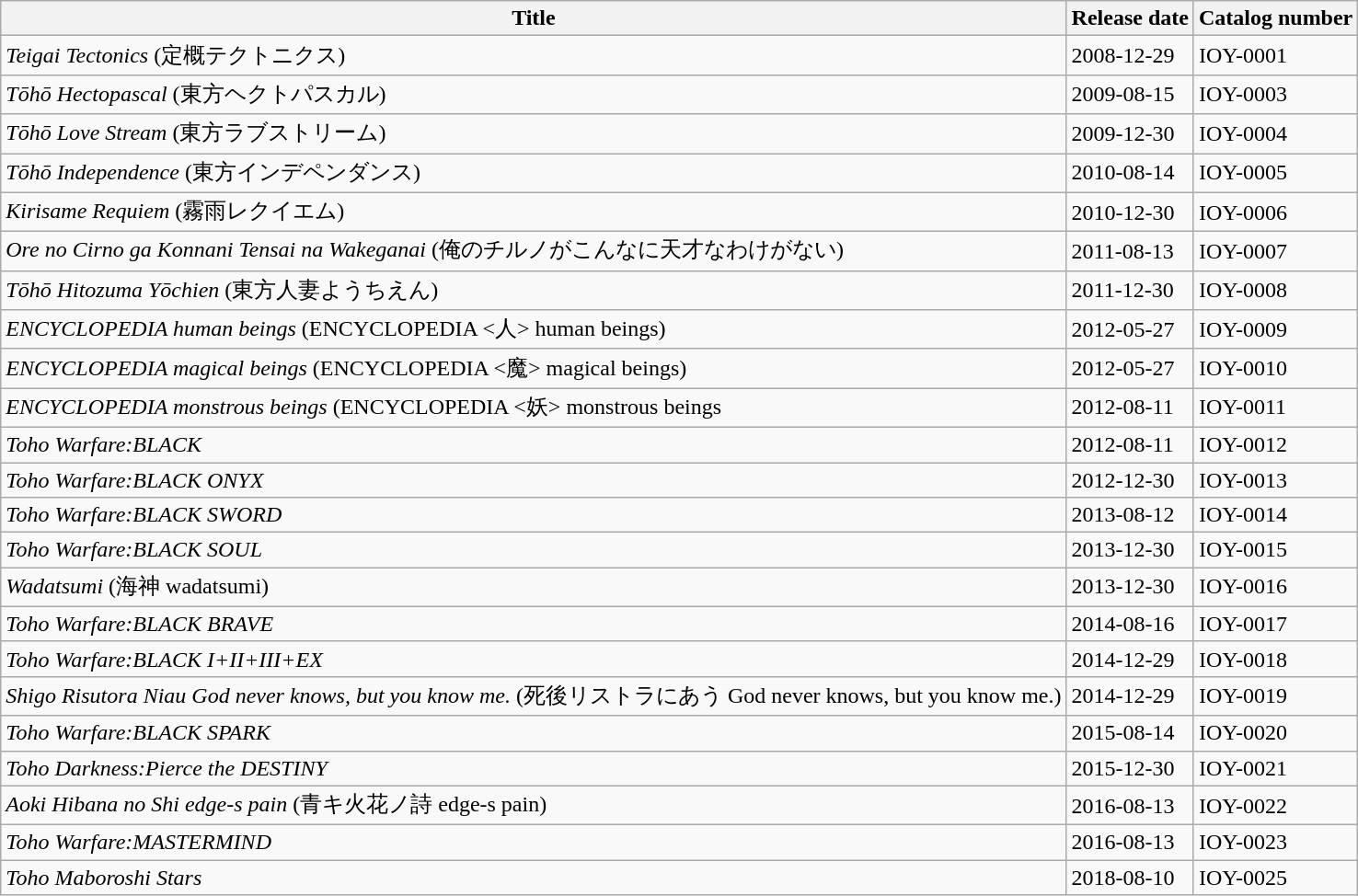<table class="wikitable">
<tr>
<th>Title</th>
<th>Release date</th>
<th>Catalog number</th>
</tr>
<tr>
<td><em>Teigai Tectonics</em> (定概テクトニクス)</td>
<td>2008-12-29</td>
<td>IOY-0001</td>
</tr>
<tr>
<td><em>Tōhō Hectopascal</em> (東方ヘクトパスカル)</td>
<td>2009-08-15</td>
<td>IOY-0003</td>
</tr>
<tr>
<td><em>Tōhō Love Stream</em> (東方ラブストリーム)</td>
<td>2009-12-30</td>
<td>IOY-0004</td>
</tr>
<tr>
<td><em>Tōhō Independence</em> (東方インデペンダンス)</td>
<td>2010-08-14</td>
<td>IOY-0005</td>
</tr>
<tr>
<td><em>Kirisame Requiem</em> (霧雨レクイエム)</td>
<td>2010-12-30</td>
<td>IOY-0006</td>
</tr>
<tr>
<td><em>Ore no Cirno ga Konnani Tensai na Wakeganai</em> (俺のチルノがこんなに天才なわけがない)</td>
<td>2011-08-13</td>
<td>IOY-0007</td>
</tr>
<tr>
<td><em>Tōhō Hitozuma Yōchien</em> (東方人妻ようちえん)</td>
<td>2011-12-30</td>
<td>IOY-0008</td>
</tr>
<tr>
<td><em>ENCYCLOPEDIA <Hito> human beings</em> (ENCYCLOPEDIA <人> human beings)</td>
<td>2012-05-27</td>
<td>IOY-0009</td>
</tr>
<tr>
<td><em>ENCYCLOPEDIA <Ma> magical beings</em> (ENCYCLOPEDIA <魔> magical beings)</td>
<td>2012-05-27</td>
<td>IOY-0010</td>
</tr>
<tr>
<td><em>ENCYCLOPEDIA <Yō> monstrous beings</em> (ENCYCLOPEDIA <妖> monstrous beings</td>
<td>2012-08-11</td>
<td>IOY-0011</td>
</tr>
<tr>
<td><em>Toho Warfare:BLACK</em></td>
<td>2012-08-11</td>
<td>IOY-0012</td>
</tr>
<tr>
<td><em>Toho Warfare:BLACK ONYX</em></td>
<td>2012-12-30</td>
<td>IOY-0013</td>
</tr>
<tr>
<td><em>Toho Warfare:BLACK SWORD</em></td>
<td>2013-08-12</td>
<td>IOY-0014</td>
</tr>
<tr>
<td><em>Toho Warfare:BLACK SOUL</em></td>
<td>2013-12-30</td>
<td>IOY-0015</td>
</tr>
<tr>
<td><em>Wadatsumi</em> (海神 wadatsumi)</td>
<td>2013-12-30</td>
<td>IOY-0016</td>
</tr>
<tr>
<td><em>Toho Warfare:BLACK BRAVE</em></td>
<td>2014-08-16</td>
<td>IOY-0017</td>
</tr>
<tr>
<td><em>Toho Warfare:BLACK I+II+III+EX</em></td>
<td>2014-12-29</td>
<td>IOY-0018</td>
</tr>
<tr>
<td><em>Shigo Risutora Niau God never knows, but you know me.</em> (死後リストラにあう God never knows, but you know me.)</td>
<td>2014-12-29</td>
<td>IOY-0019</td>
</tr>
<tr>
<td><em>Toho Warfare:BLACK SPARK</em></td>
<td>2015-08-14</td>
<td>IOY-0020</td>
</tr>
<tr>
<td><em>Toho Darkness:Pierce the DESTINY</em></td>
<td>2015-12-30</td>
<td>IOY-0021</td>
</tr>
<tr>
<td><em>Aoki Hibana no Shi edge-s pain</em> (青キ火花ノ詩 edge-s pain)</td>
<td>2016-08-13</td>
<td>IOY-0022</td>
</tr>
<tr>
<td><em>Toho Warfare:MASTERMIND</em></td>
<td>2016-08-13</td>
<td>IOY-0023</td>
</tr>
<tr>
<td><em>Toho Maboroshi Stars</em></td>
<td>2018-08-10</td>
<td>IOY-0025</td>
</tr>
</table>
